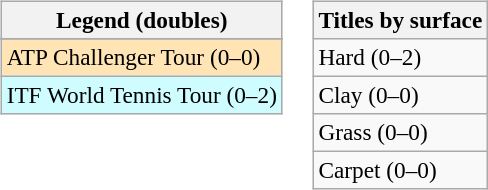<table>
<tr valign=top>
<td><br><table class=wikitable style=font-size:97%>
<tr>
<th>Legend (doubles)</th>
</tr>
<tr bgcolor=e5d1cb>
</tr>
<tr bgcolor=moccasin>
<td>ATP Challenger Tour (0–0)</td>
</tr>
<tr bgcolor=cffcff>
<td>ITF World Tennis Tour (0–2)</td>
</tr>
</table>
</td>
<td><br><table class=wikitable style=font-size:97%>
<tr>
<th>Titles by surface</th>
</tr>
<tr>
<td>Hard (0–2)</td>
</tr>
<tr>
<td>Clay (0–0)</td>
</tr>
<tr>
<td>Grass (0–0)</td>
</tr>
<tr>
<td>Carpet (0–0)</td>
</tr>
</table>
</td>
</tr>
</table>
